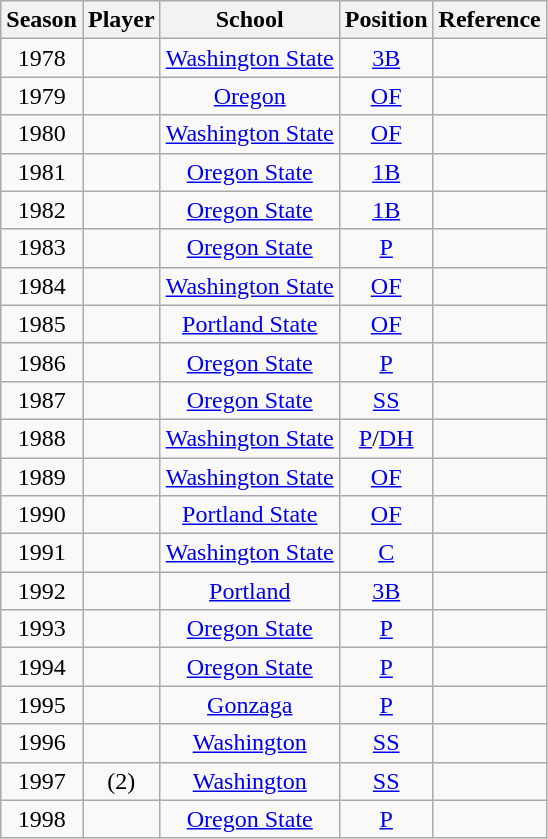<table class="wikitable sortable">
<tr>
<th>Season</th>
<th>Player</th>
<th>School</th>
<th>Position</th>
<th class="unsortable">Reference</th>
</tr>
<tr align=center>
<td>1978</td>
<td></td>
<td><a href='#'>Washington State</a></td>
<td><a href='#'>3B</a></td>
<td style="text-align:center;"></td>
</tr>
<tr align=center>
<td>1979</td>
<td></td>
<td><a href='#'>Oregon</a></td>
<td><a href='#'>OF</a></td>
<td style="text-align:center;"></td>
</tr>
<tr align=center>
<td>1980</td>
<td></td>
<td><a href='#'>Washington State</a></td>
<td><a href='#'>OF</a></td>
<td style="text-align:center;"></td>
</tr>
<tr align=center>
<td>1981</td>
<td></td>
<td><a href='#'>Oregon State</a></td>
<td><a href='#'>1B</a></td>
<td style="text-align:center;"></td>
</tr>
<tr align=center>
<td>1982</td>
<td></td>
<td><a href='#'>Oregon State</a></td>
<td><a href='#'>1B</a></td>
<td style="text-align:center;"></td>
</tr>
<tr align=center>
<td>1983</td>
<td></td>
<td><a href='#'>Oregon State</a></td>
<td><a href='#'>P</a></td>
<td style="text-align:center;"></td>
</tr>
<tr align=center>
<td>1984</td>
<td></td>
<td><a href='#'>Washington State</a></td>
<td><a href='#'>OF</a></td>
<td style="text-align:center;"></td>
</tr>
<tr align=center>
<td>1985</td>
<td></td>
<td><a href='#'>Portland State</a></td>
<td><a href='#'>OF</a></td>
<td style="text-align:center;"></td>
</tr>
<tr align=center>
<td>1986</td>
<td></td>
<td><a href='#'>Oregon State</a></td>
<td><a href='#'>P</a></td>
<td style="text-align:center;"></td>
</tr>
<tr align=center>
<td>1987</td>
<td></td>
<td><a href='#'>Oregon State</a></td>
<td><a href='#'>SS</a></td>
<td style="text-align:center;"></td>
</tr>
<tr align=center>
<td>1988</td>
<td></td>
<td><a href='#'>Washington State</a></td>
<td><a href='#'>P</a>/<a href='#'>DH</a></td>
<td style="text-align:center;"></td>
</tr>
<tr align=center>
<td>1989</td>
<td></td>
<td><a href='#'>Washington State</a></td>
<td><a href='#'>OF</a></td>
<td style="text-align:center;"></td>
</tr>
<tr align=center>
<td>1990</td>
<td></td>
<td><a href='#'>Portland State</a></td>
<td><a href='#'>OF</a></td>
<td style="text-align:center;"></td>
</tr>
<tr align=center>
<td>1991</td>
<td></td>
<td><a href='#'>Washington State</a></td>
<td><a href='#'>C</a></td>
<td style="text-align:center;"></td>
</tr>
<tr align=center>
<td>1992</td>
<td></td>
<td><a href='#'>Portland</a></td>
<td><a href='#'>3B</a></td>
<td style="text-align:center;"></td>
</tr>
<tr align=center>
<td>1993</td>
<td></td>
<td><a href='#'>Oregon State</a></td>
<td><a href='#'>P</a></td>
<td style="text-align:center;"></td>
</tr>
<tr align=center>
<td>1994</td>
<td></td>
<td><a href='#'>Oregon State</a></td>
<td><a href='#'>P</a></td>
<td style="text-align:center;"></td>
</tr>
<tr align=center>
<td>1995</td>
<td></td>
<td><a href='#'>Gonzaga</a></td>
<td><a href='#'>P</a></td>
<td style="text-align:center;"></td>
</tr>
<tr align=center>
<td>1996</td>
<td></td>
<td><a href='#'>Washington</a></td>
<td><a href='#'>SS</a></td>
<td style="text-align:center;"></td>
</tr>
<tr align=center>
<td>1997</td>
<td> (2)</td>
<td><a href='#'>Washington</a></td>
<td><a href='#'>SS</a></td>
<td style="text-align:center;"></td>
</tr>
<tr align=center>
<td>1998</td>
<td></td>
<td><a href='#'>Oregon State</a></td>
<td><a href='#'>P</a></td>
<td style="text-align:center;"></td>
</tr>
</table>
